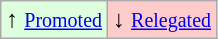<table class="wikitable" align="center">
<tr>
<td style="background:#ddffdd">↑ <small><a href='#'>Promoted</a></small></td>
<td style="background:#ffcccc">↓ <small><a href='#'>Relegated</a></small></td>
</tr>
</table>
